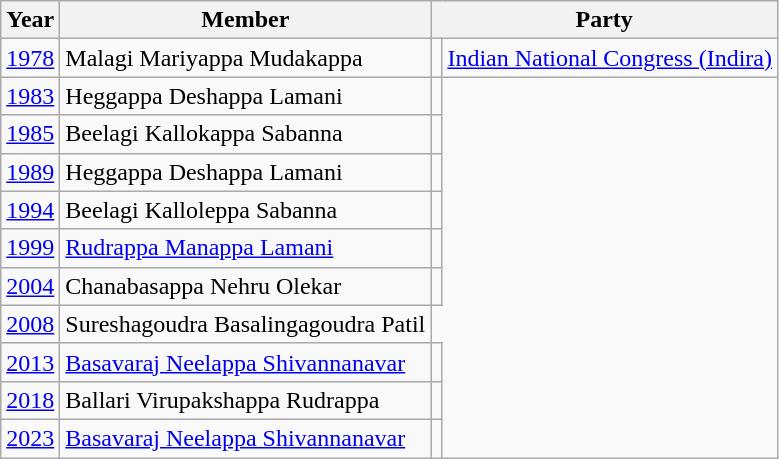<table class="wikitable sortable">
<tr>
<th>Year</th>
<th>Member</th>
<th colspan="2">Party</th>
</tr>
<tr>
<td><a href='#'>1978</a></td>
<td>Malagi Mariyappa Mudakappa</td>
<td bgcolor=></td>
<td><a href='#'>Indian National Congress (Indira)</a></td>
</tr>
<tr>
<td><a href='#'>1983</a></td>
<td>Heggappa Deshappa Lamani</td>
<td></td>
</tr>
<tr>
<td><a href='#'>1985</a></td>
<td>Beelagi Kallokappa Sabanna</td>
<td></td>
</tr>
<tr>
<td><a href='#'>1989</a></td>
<td>Heggappa Deshappa Lamani</td>
<td></td>
</tr>
<tr>
<td><a href='#'>1994</a></td>
<td>Beelagi Kalloleppa Sabanna</td>
<td></td>
</tr>
<tr>
<td><a href='#'>1999</a></td>
<td><a href='#'>Rudrappa Manappa Lamani</a></td>
<td></td>
</tr>
<tr>
<td><a href='#'>2004</a></td>
<td>Chanabasappa Nehru Olekar</td>
<td></td>
</tr>
<tr>
<td><a href='#'>2008</a></td>
<td>Sureshagoudra Basalingagoudra Patil</td>
</tr>
<tr>
<td><a href='#'>2013</a></td>
<td><a href='#'>Basavaraj Neelappa Shivannanavar</a></td>
<td></td>
</tr>
<tr>
<td><a href='#'>2018</a></td>
<td>Ballari Virupakshappa Rudrappa</td>
<td></td>
</tr>
<tr>
<td><a href='#'>2023</a></td>
<td><a href='#'>Basavaraj Neelappa Shivannanavar</a></td>
<td></td>
</tr>
</table>
